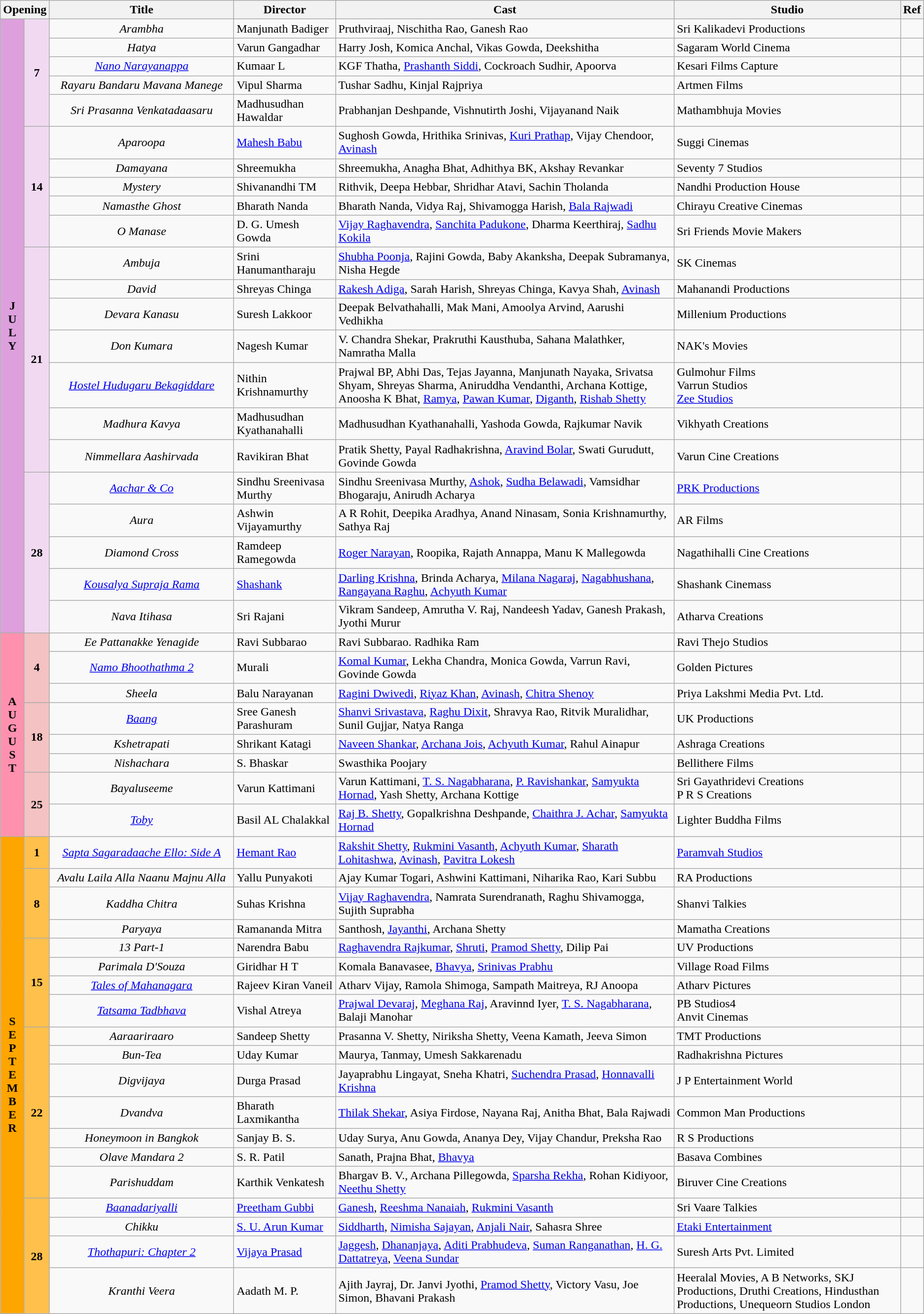<table class="wikitable sortable">
<tr>
<th colspan="2">Opening</th>
<th style="width:20%;">Title</th>
<th>Director</th>
<th>Cast</th>
<th>Studio</th>
<th>Ref</th>
</tr>
<tr>
<td rowspan="22" style="text-align:center; background:plum; textcolor:#000;"><strong>J<br>U<br>L<br>Y</strong></td>
<td rowspan="5" style="text-align:center;background:#f1daf1;"><strong>7</strong></td>
<td align="center"><em>Arambha</em></td>
<td>Manjunath Badiger</td>
<td>Pruthviraaj, Nischitha Rao, Ganesh Rao</td>
<td>Sri Kalikadevi Productions</td>
<td align="center"></td>
</tr>
<tr>
<td align="center"><em>Hatya</em></td>
<td>Varun Gangadhar</td>
<td>Harry Josh, Komica Anchal, Vikas Gowda, Deekshitha</td>
<td>Sagaram World Cinema</td>
<td align="center"></td>
</tr>
<tr>
<td align="center"><em><a href='#'>Nano Narayanappa</a></em></td>
<td>Kumaar L</td>
<td>KGF Thatha, <a href='#'>Prashanth Siddi</a>, Cockroach Sudhir, Apoorva</td>
<td>Kesari Films Capture</td>
<td align="center"></td>
</tr>
<tr>
<td align="center"><em>Rayaru Bandaru Mavana Manege</em></td>
<td>Vipul Sharma</td>
<td>Tushar Sadhu, Kinjal Rajpriya</td>
<td>Artmen Films</td>
<td align="center"></td>
</tr>
<tr>
<td align="center"><em>Sri Prasanna Venkatadaasaru</em></td>
<td>Madhusudhan Hawaldar</td>
<td>Prabhanjan Deshpande, Vishnutirth Joshi, Vijayanand Naik</td>
<td>Mathambhuja Movies</td>
<td align="center"></td>
</tr>
<tr>
<td rowspan="5" style="text-align:center;background:#f1daf1;"><strong>14</strong></td>
<td align="center"><em>Aparoopa</em></td>
<td><a href='#'>Mahesh Babu</a></td>
<td>Sughosh Gowda, Hrithika Srinivas, <a href='#'>Kuri Prathap</a>, Vijay Chendoor, <a href='#'>Avinash</a></td>
<td>Suggi Cinemas</td>
<td align="center"></td>
</tr>
<tr>
<td align="center"><em>Damayana</em></td>
<td>Shreemukha</td>
<td>Shreemukha, Anagha Bhat, Adhithya BK, Akshay Revankar</td>
<td>Seventy 7 Studios</td>
<td align="center"></td>
</tr>
<tr>
<td align="center"><em>Mystery</em></td>
<td>Shivanandhi TM</td>
<td>Rithvik, Deepa Hebbar, Shridhar Atavi, Sachin Tholanda</td>
<td>Nandhi Production House</td>
<td align="center"></td>
</tr>
<tr>
<td align="center"><em>Namasthe Ghost</em></td>
<td>Bharath Nanda</td>
<td>Bharath Nanda, Vidya Raj, Shivamogga Harish, <a href='#'>Bala Rajwadi</a></td>
<td>Chirayu Creative Cinemas</td>
<td align="center"></td>
</tr>
<tr>
<td align="center"><em>O Manase</em></td>
<td>D. G. Umesh Gowda</td>
<td><a href='#'>Vijay Raghavendra</a>, <a href='#'>Sanchita Padukone</a>, Dharma Keerthiraj, <a href='#'>Sadhu Kokila</a></td>
<td>Sri Friends Movie Makers</td>
<td align="center"></td>
</tr>
<tr>
<td rowspan="7" style="text-align:center;background:#f1daf1;"><strong>21</strong></td>
<td align="center"><em>Ambuja</em></td>
<td>Srini Hanumantharaju</td>
<td><a href='#'>Shubha Poonja</a>, Rajini Gowda, Baby Akanksha, Deepak Subramanya, Nisha Hegde</td>
<td>SK Cinemas</td>
<td align="center"></td>
</tr>
<tr>
<td align="center"><em>David</em></td>
<td>Shreyas Chinga</td>
<td><a href='#'>Rakesh Adiga</a>, Sarah Harish, Shreyas Chinga, Kavya Shah, <a href='#'>Avinash</a></td>
<td>Mahanandi Productions</td>
<td align="center"></td>
</tr>
<tr>
<td align="center"><em>Devara Kanasu</em></td>
<td>Suresh Lakkoor</td>
<td>Deepak Belvathahalli, Mak Mani, Amoolya Arvind, Aarushi Vedhikha</td>
<td>Millenium Productions</td>
<td align="center"></td>
</tr>
<tr>
<td align="center"><em>Don Kumara</em></td>
<td>Nagesh Kumar</td>
<td>V. Chandra Shekar, Prakruthi Kausthuba, Sahana Malathker, Namratha Malla</td>
<td>NAK's Movies</td>
<td align="center"></td>
</tr>
<tr>
<td align="center"><em><a href='#'>Hostel Hudugaru Bekagiddare</a></em></td>
<td>Nithin Krishnamurthy</td>
<td>Prajwal BP, Abhi Das, Tejas Jayanna, Manjunath Nayaka, Srivatsa Shyam, Shreyas Sharma, Aniruddha Vendanthi, Archana Kottige, Anoosha K Bhat, <a href='#'>Ramya</a>, <a href='#'>Pawan Kumar</a>, <a href='#'>Diganth</a>, <a href='#'>Rishab Shetty</a></td>
<td>Gulmohur Films <br> Varrun Studios <br> <a href='#'>Zee Studios</a></td>
<td align="center"></td>
</tr>
<tr>
<td align="center"><em>Madhura Kavya</em></td>
<td>Madhusudhan Kyathanahalli</td>
<td>Madhusudhan Kyathanahalli, Yashoda Gowda, Rajkumar Navik</td>
<td>Vikhyath Creations</td>
<td align="center"></td>
</tr>
<tr>
<td align="center"><em>Nimmellara Aashirvada</em></td>
<td>Ravikiran Bhat</td>
<td>Pratik Shetty, Payal Radhakrishna, <a href='#'>Aravind Bolar</a>, Swati Gurudutt, Govinde Gowda</td>
<td>Varun Cine Creations</td>
<td align="center"></td>
</tr>
<tr>
<td rowspan="5" style="text-align:center;background:#f1daf1;"><strong>28</strong></td>
<td align="center"><em><a href='#'>Aachar & Co</a></em></td>
<td>Sindhu Sreenivasa Murthy</td>
<td>Sindhu Sreenivasa Murthy, <a href='#'>Ashok</a>, <a href='#'>Sudha Belawadi</a>, Vamsidhar Bhogaraju, Anirudh Acharya</td>
<td><a href='#'>PRK Productions</a></td>
<td align="center"></td>
</tr>
<tr>
<td align="center"><em>Aura</em></td>
<td>Ashwin Vijayamurthy</td>
<td>A R Rohit, Deepika Aradhya, Anand Ninasam, Sonia Krishnamurthy, Sathya Raj</td>
<td>AR Films</td>
<td align="center"></td>
</tr>
<tr>
<td align="center"><em>Diamond Cross</em></td>
<td>Ramdeep Ramegowda</td>
<td><a href='#'>Roger Narayan</a>, Roopika, Rajath Annappa, Manu K Mallegowda</td>
<td>Nagathihalli Cine Creations</td>
<td align="center"></td>
</tr>
<tr>
<td align="center"><em><a href='#'>Kousalya Supraja Rama</a></em></td>
<td><a href='#'>Shashank</a></td>
<td><a href='#'>Darling Krishna</a>, Brinda Acharya, <a href='#'>Milana Nagaraj</a>, <a href='#'>Nagabhushana</a>, <a href='#'>Rangayana Raghu</a>, <a href='#'>Achyuth Kumar</a></td>
<td>Shashank Cinemass</td>
<td align="center"></td>
</tr>
<tr>
<td align="center"><em>Nava Itihasa</em></td>
<td>Sri Rajani</td>
<td>Vikram Sandeep, Amrutha V. Raj, Nandeesh Yadav, Ganesh Prakash, Jyothi Murur</td>
<td>Atharva Creations</td>
<td align="center"></td>
</tr>
<tr>
<td rowspan="8" style="text-align:center; background:#ff91af; textcolor:#000;"><strong>A<br>U<br>G<br>U<br>S<br>T</strong></td>
<td rowspan="3" style="text-align:center;background:#f4c2c2;"><strong>4</strong></td>
<td align="center"><em>Ee Pattanakke Yenagide</em></td>
<td>Ravi Subbarao</td>
<td>Ravi Subbarao. Radhika Ram</td>
<td>Ravi Thejo Studios</td>
<td align="center"></td>
</tr>
<tr>
<td align="center"><em><a href='#'>Namo Bhoothathma 2</a></em></td>
<td>Murali</td>
<td><a href='#'>Komal Kumar</a>, Lekha Chandra, Monica Gowda, Varrun Ravi, Govinde Gowda</td>
<td>Golden Pictures</td>
<td align="center"></td>
</tr>
<tr>
<td align="center"><em>Sheela</em></td>
<td>Balu Narayanan</td>
<td><a href='#'>Ragini Dwivedi</a>, <a href='#'>Riyaz Khan</a>, <a href='#'>Avinash</a>, <a href='#'>Chitra Shenoy</a></td>
<td>Priya Lakshmi Media Pvt. Ltd.</td>
<td align="center"></td>
</tr>
<tr>
<td rowspan="3" style="text-align:center;background:#f4c2c2;"><strong>18</strong></td>
<td align="center"><em><a href='#'>Baang</a></em></td>
<td>Sree Ganesh Parashuram</td>
<td><a href='#'>Shanvi Srivastava</a>, <a href='#'>Raghu Dixit</a>, Shravya Rao, Ritvik Muralidhar, Sunil Gujjar, Natya Ranga</td>
<td>UK Productions</td>
<td align="center"></td>
</tr>
<tr>
<td align="center"><em>Kshetrapati</em></td>
<td>Shrikant Katagi</td>
<td><a href='#'>Naveen Shankar</a>, <a href='#'>Archana Jois</a>, <a href='#'>Achyuth Kumar</a>, Rahul Ainapur</td>
<td>Ashraga Creations</td>
<td align="center"></td>
</tr>
<tr>
<td align="center"><em>Nishachara</em></td>
<td>S. Bhaskar</td>
<td>Swasthika Poojary</td>
<td>Bellithere Films</td>
<td align="center"></td>
</tr>
<tr>
<td rowspan="2" style="text-align:center;background:#f4c2c2;"><strong>25</strong></td>
<td align="center"><em>Bayaluseeme</em></td>
<td>Varun Kattimani</td>
<td>Varun Kattimani, <a href='#'>T. S. Nagabharana</a>, <a href='#'>P. Ravishankar</a>, <a href='#'>Samyukta Hornad</a>, Yash Shetty, Archana Kottige</td>
<td>Sri Gayathridevi Creations <br> P R S Creations</td>
<td align="center"></td>
</tr>
<tr>
<td align="center"><em><a href='#'>Toby</a></em></td>
<td>Basil AL Chalakkal</td>
<td><a href='#'>Raj B. Shetty</a>, Gopalkrishna Deshpande, <a href='#'>Chaithra J. Achar</a>, <a href='#'>Samyukta Hornad</a></td>
<td>Lighter Buddha Films</td>
<td align="center"></td>
</tr>
<tr>
<td rowspan="20" style="text-align:center; background:orange; textcolor:#000; "><strong>S<br>E<br>P<br>T<br>E<br>M<br>B<br>E<br>R</strong></td>
<td rowspan="1" style="text-align:center; textcolor:#000; background:#ffc04c;"><strong>1</strong></td>
<td align="center"><em><a href='#'>Sapta Sagaradaache Ello: Side A</a></em></td>
<td><a href='#'>Hemant Rao</a></td>
<td><a href='#'>Rakshit Shetty</a>, <a href='#'>Rukmini Vasanth</a>, <a href='#'>Achyuth Kumar</a>, <a href='#'>Sharath Lohitashwa</a>, <a href='#'>Avinash</a>, <a href='#'>Pavitra Lokesh</a></td>
<td><a href='#'>Paramvah Studios</a></td>
<td align="center"></td>
</tr>
<tr>
<td rowspan="3" style="text-align:center; textcolor:#000; background:#ffc04c;"><strong>8</strong></td>
<td align="center"><em>Avalu Laila Alla Naanu Majnu Alla</em></td>
<td>Yallu Punyakoti</td>
<td>Ajay Kumar Togari, Ashwini Kattimani, Niharika Rao, Kari Subbu</td>
<td>RA Productions</td>
<td align="center"></td>
</tr>
<tr>
<td align="center"><em>Kaddha Chitra</em></td>
<td>Suhas Krishna</td>
<td><a href='#'>Vijay Raghavendra</a>, Namrata Surendranath, Raghu Shivamogga, Sujith Suprabha</td>
<td>Shanvi Talkies</td>
<td align="center"></td>
</tr>
<tr>
<td align="center"><em>Paryaya</em></td>
<td>Ramananda Mitra</td>
<td>Santhosh, <a href='#'>Jayanthi</a>, Archana Shetty</td>
<td>Mamatha Creations</td>
<td align="center"></td>
</tr>
<tr>
<td rowspan="4" style="text-align:center; textcolor:#000; background:#ffc04c;"><strong>15</strong></td>
<td align="center"><em>13 Part-1</em></td>
<td>Narendra Babu</td>
<td><a href='#'>Raghavendra Rajkumar</a>, <a href='#'>Shruti</a>, <a href='#'>Pramod Shetty</a>, Dilip Pai</td>
<td>UV Productions</td>
<td align="center"></td>
</tr>
<tr>
<td align="center"><em>Parimala D'Souza</em></td>
<td>Giridhar H T</td>
<td>Komala Banavasee, <a href='#'>Bhavya</a>, <a href='#'>Srinivas Prabhu</a></td>
<td>Village Road Films</td>
<td align="center"></td>
</tr>
<tr>
<td align="center"><em><a href='#'>Tales of Mahanagara</a></em></td>
<td>Rajeev Kiran Vaneil</td>
<td>Atharv Vijay, Ramola Shimoga, Sampath Maitreya, RJ Anoopa</td>
<td>Atharv Pictures</td>
<td align="center"></td>
</tr>
<tr>
<td align="center"><em><a href='#'>Tatsama Tadbhava</a></em></td>
<td>Vishal Atreya</td>
<td><a href='#'>Prajwal Devaraj</a>, <a href='#'>Meghana Raj</a>, Aravinnd Iyer, <a href='#'>T. S. Nagabharana</a>, Balaji Manohar</td>
<td>PB Studios4<br>Anvit Cinemas</td>
<td align="center"></td>
</tr>
<tr>
<td rowspan="7" style="text-align:center; textcolor:#000; background:#ffc04c;"><strong>22</strong></td>
<td align="center"><em>Aaraariraaro</em></td>
<td>Sandeep Shetty</td>
<td>Prasanna V. Shetty, Niriksha Shetty, Veena Kamath, Jeeva Simon</td>
<td>TMT Productions</td>
<td align="center"></td>
</tr>
<tr>
<td align="center"><em>Bun-Tea</em></td>
<td>Uday Kumar</td>
<td>Maurya, Tanmay, Umesh Sakkarenadu</td>
<td>Radhakrishna Pictures</td>
<td align="center"></td>
</tr>
<tr>
<td align="center"><em>Digvijaya</em></td>
<td>Durga Prasad</td>
<td>Jayaprabhu Lingayat, Sneha Khatri, <a href='#'>Suchendra Prasad</a>, <a href='#'>Honnavalli Krishna</a></td>
<td>J P Entertainment World</td>
<td align="center"></td>
</tr>
<tr>
<td align="center"><em>Dvandva</em></td>
<td>Bharath Laxmikantha</td>
<td><a href='#'>Thilak Shekar</a>, Asiya Firdose, Nayana Raj, Anitha Bhat, Bala Rajwadi</td>
<td>Common Man Productions</td>
<td align="center"></td>
</tr>
<tr>
<td align="center"><em>Honeymoon in Bangkok</em></td>
<td>Sanjay B. S.</td>
<td>Uday Surya, Anu Gowda, Ananya Dey, Vijay Chandur, Preksha Rao</td>
<td>R S Productions</td>
<td align="center"></td>
</tr>
<tr>
<td align="center"><em>Olave Mandara 2</em></td>
<td>S. R. Patil</td>
<td>Sanath, Prajna Bhat, <a href='#'>Bhavya</a></td>
<td>Basava Combines</td>
<td align="center"></td>
</tr>
<tr>
<td align="center"><em>Parishuddam</em></td>
<td>Karthik Venkatesh</td>
<td>Bhargav B. V., Archana Pillegowda, <a href='#'>Sparsha Rekha</a>, Rohan Kidiyoor, <a href='#'>Neethu Shetty</a></td>
<td>Biruver Cine Creations</td>
<td align="center"></td>
</tr>
<tr>
<td rowspan="4" style="text-align:center; textcolor:#000; background:#ffc04c;"><strong>28</strong></td>
<td align="center"><em><a href='#'>Baanadariyalli</a></em></td>
<td><a href='#'>Preetham Gubbi</a></td>
<td><a href='#'>Ganesh</a>, <a href='#'>Reeshma Nanaiah</a>, <a href='#'>Rukmini Vasanth</a></td>
<td>Sri Vaare Talkies</td>
<td align="center"></td>
</tr>
<tr>
<td align="center"><em>Chikku</em></td>
<td><a href='#'>S. U. Arun Kumar</a></td>
<td><a href='#'>Siddharth</a>, <a href='#'>Nimisha Sajayan</a>, <a href='#'>Anjali Nair</a>, Sahasra Shree</td>
<td><a href='#'>Etaki Entertainment</a></td>
<td align="center"></td>
</tr>
<tr>
<td align="center"><em><a href='#'>Thothapuri: Chapter 2</a></em></td>
<td><a href='#'>Vijaya Prasad</a></td>
<td><a href='#'>Jaggesh</a>, <a href='#'>Dhananjaya</a>, <a href='#'>Aditi Prabhudeva</a>, <a href='#'>Suman Ranganathan</a>, <a href='#'>H. G. Dattatreya</a>, <a href='#'>Veena Sundar</a></td>
<td>Suresh Arts Pvt. Limited</td>
<td align="center"></td>
</tr>
<tr>
<td align="center"><em>Kranthi Veera</em></td>
<td>Aadath M. P.</td>
<td>Ajith Jayraj, Dr. Janvi Jyothi, <a href='#'>Pramod Shetty</a>, Victory Vasu, Joe Simon, Bhavani Prakash</td>
<td>Heeralal Movies, A B Networks, SKJ Productions, Druthi Creations, Hindusthan Productions, Unequeorn Studios London</td>
<td align="center"></td>
</tr>
</table>
